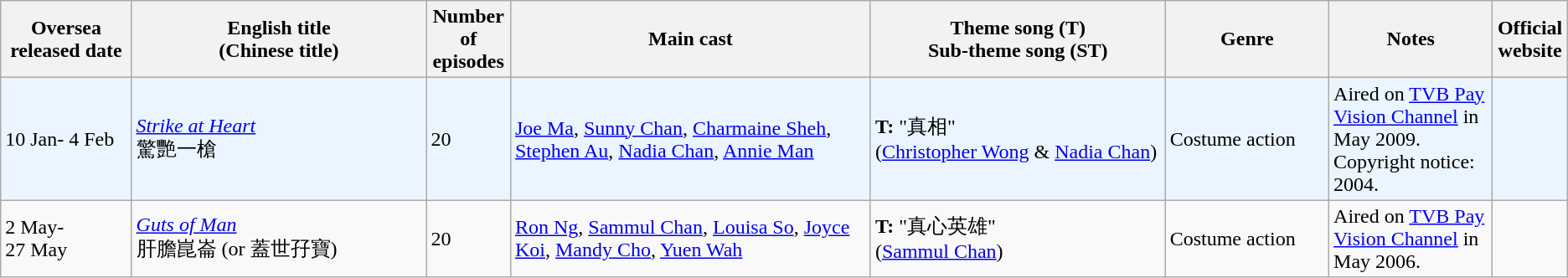<table class="wikitable">
<tr>
<th align=center width=8% bgcolor="silver">Oversea <br> released date</th>
<th align=center width=18% bgcolor="silver">English title <br> (Chinese title)</th>
<th align=center width=5% bgcolor="silver">Number of episodes</th>
<th align=center width=22% bgcolor="silver">Main cast</th>
<th align=center width=18% bgcolor="silver">Theme song (T) <br>Sub-theme song (ST)</th>
<th align=center width=10% bgcolor="silver">Genre</th>
<th align=center width=10% bgcolor="silver">Notes</th>
<th align=center width=1% bgcolor="silver">Official website</th>
</tr>
<tr ---- bgcolor="ebf5ff">
<td>10 Jan- 4 Feb</td>
<td><em><a href='#'>Strike at Heart</a></em> <br> 驚艷一槍</td>
<td>20</td>
<td><a href='#'>Joe Ma</a>, <a href='#'>Sunny Chan</a>, <a href='#'>Charmaine Sheh</a>, <a href='#'>Stephen Au</a>, <a href='#'>Nadia Chan</a>, <a href='#'>Annie Man</a></td>
<td><strong>T:</strong> "真相" <br> (<a href='#'>Christopher Wong</a> & <a href='#'>Nadia Chan</a>)</td>
<td>Costume action</td>
<td>Aired on <a href='#'>TVB Pay Vision Channel</a> in May 2009. Copyright notice: 2004.</td>
<td></td>
</tr>
<tr>
<td>2 May-<br> 27 May</td>
<td><em><a href='#'>Guts of Man</a></em> <br> 肝膽崑崙 (or 蓋世孖寶)</td>
<td>20</td>
<td><a href='#'>Ron Ng</a>, <a href='#'>Sammul Chan</a>, <a href='#'>Louisa So</a>, <a href='#'>Joyce Koi</a>, <a href='#'>Mandy Cho</a>, <a href='#'>Yuen Wah</a></td>
<td><strong>T:</strong> "真心英雄" <br> (<a href='#'>Sammul Chan</a>)</td>
<td>Costume action</td>
<td>Aired on <a href='#'>TVB Pay Vision Channel</a> in May 2006.</td>
<td> </td>
</tr>
</table>
